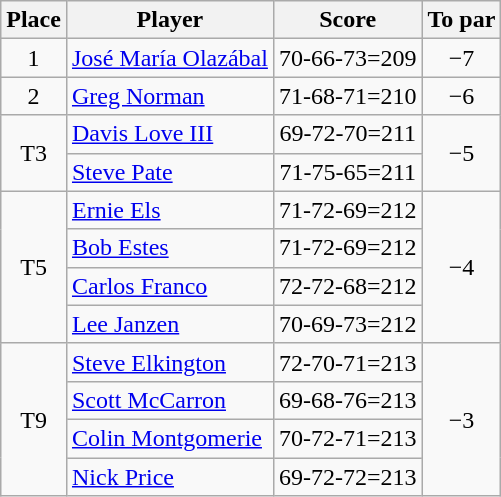<table class="wikitable">
<tr>
<th>Place</th>
<th>Player</th>
<th>Score</th>
<th>To par</th>
</tr>
<tr>
<td align=center>1</td>
<td> <a href='#'>José María Olazábal</a></td>
<td align=center>70-66-73=209</td>
<td align=center>−7</td>
</tr>
<tr>
<td align=center>2</td>
<td> <a href='#'>Greg Norman</a></td>
<td align=center>71-68-71=210</td>
<td align=center>−6</td>
</tr>
<tr>
<td rowspan="2" align=center>T3</td>
<td> <a href='#'>Davis Love III</a></td>
<td align=center>69-72-70=211</td>
<td rowspan="2" align=center>−5</td>
</tr>
<tr>
<td> <a href='#'>Steve Pate</a></td>
<td align=center>71-75-65=211</td>
</tr>
<tr>
<td rowspan="4" align=center>T5</td>
<td> <a href='#'>Ernie Els</a></td>
<td align=center>71-72-69=212</td>
<td rowspan="4" align=center>−4</td>
</tr>
<tr>
<td> <a href='#'>Bob Estes</a></td>
<td align=center>71-72-69=212</td>
</tr>
<tr>
<td> <a href='#'>Carlos Franco</a></td>
<td align=center>72-72-68=212</td>
</tr>
<tr>
<td> <a href='#'>Lee Janzen</a></td>
<td align=center>70-69-73=212</td>
</tr>
<tr>
<td rowspan="4" align=center>T9</td>
<td> <a href='#'>Steve Elkington</a></td>
<td align=center>72-70-71=213</td>
<td rowspan="4" align=center>−3</td>
</tr>
<tr>
<td> <a href='#'>Scott McCarron</a></td>
<td align=center>69-68-76=213</td>
</tr>
<tr>
<td> <a href='#'>Colin Montgomerie</a></td>
<td align=center>70-72-71=213</td>
</tr>
<tr>
<td> <a href='#'>Nick Price</a></td>
<td align=center>69-72-72=213</td>
</tr>
</table>
